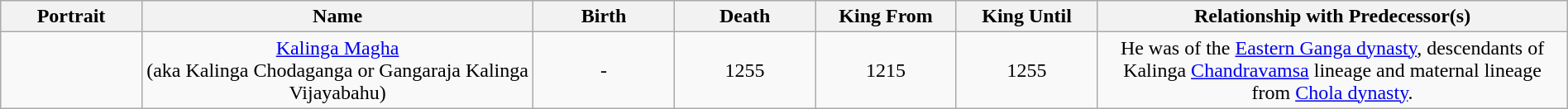<table width=100% class="wikitable">
<tr>
<th width=9%>Portrait</th>
<th width=25%>Name</th>
<th width=9%>Birth</th>
<th width=9%>Death</th>
<th width=9%>King From</th>
<th width=9%>King Until</th>
<th width=30%>Relationship with Predecessor(s)</th>
</tr>
<tr>
<td></td>
<td align="center"><a href='#'>Kalinga Magha</a><br>(aka Kalinga Chodaganga or Gangaraja Kalinga Vijayabahu)</td>
<td align="center">-</td>
<td align="center">1255</td>
<td align="center">1215</td>
<td align="center">1255</td>
<td align="center">He was of the <a href='#'>Eastern Ganga dynasty</a>, descendants of Kalinga <a href='#'>Chandravamsa</a> lineage and maternal lineage from <a href='#'>Chola dynasty</a>.</td>
</tr>
</table>
